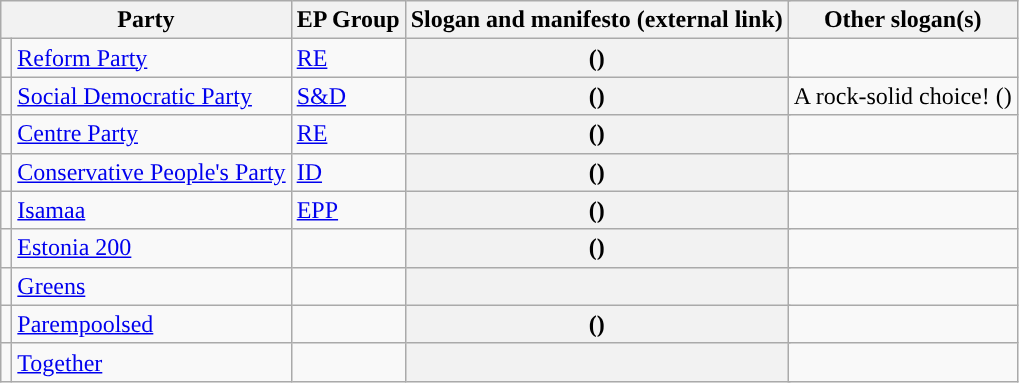<table class="wikitable sortable">
<tr>
<th colspan="2">Party</th>
<th>EP Group</th>
<th colspan="2" class="unsortable">Slogan and manifesto (external link)</th>
<th class="unsortable">Other slogan(s)</th>
</tr>
<tr>
<td style="background:"></td>
<td><a href='#'>Reform Party</a></td>
<td><a href='#'>RE</a></td>
<th colspan="2"> ()</th>
<td></td>
</tr>
<tr>
<td style="background:"></td>
<td><a href='#'>Social Democratic Party</a></td>
<td><a href='#'>S&D</a></td>
<th colspan="2"><em></em> ()</th>
<td>A rock-solid choice! ()</td>
</tr>
<tr>
<td style="background:"></td>
<td><a href='#'>Centre Party</a></td>
<td><a href='#'>RE</a></td>
<th colspan="2"> ()</th>
<td></td>
</tr>
<tr>
<td style="background:"></td>
<td><a href='#'>Conservative People's Party</a></td>
<td><a href='#'>ID</a></td>
<th colspan="2"><em></em> ()</th>
<td></td>
</tr>
<tr>
<td style="background:"></td>
<td><a href='#'>Isamaa</a></td>
<td><a href='#'>EPP</a></td>
<th colspan="2"><em></em> ()</th>
<td></td>
</tr>
<tr>
<td style="background:"></td>
<td><a href='#'>Estonia 200</a></td>
<td></td>
<th colspan="2"><em></em> ()</th>
<td></td>
</tr>
<tr>
<td style="background:"></td>
<td><a href='#'>Greens</a></td>
<td></td>
<th colspan="2"></th>
<td></td>
</tr>
<tr>
<td style="background:"></td>
<td><a href='#'>Parempoolsed</a></td>
<td></td>
<th colspan="2"><em></em> ()</th>
<td></td>
</tr>
<tr>
<td style="background:"></td>
<td><a href='#'>Together</a></td>
<td></td>
<th colspan="2"></th>
<td></td>
</tr>
</table>
